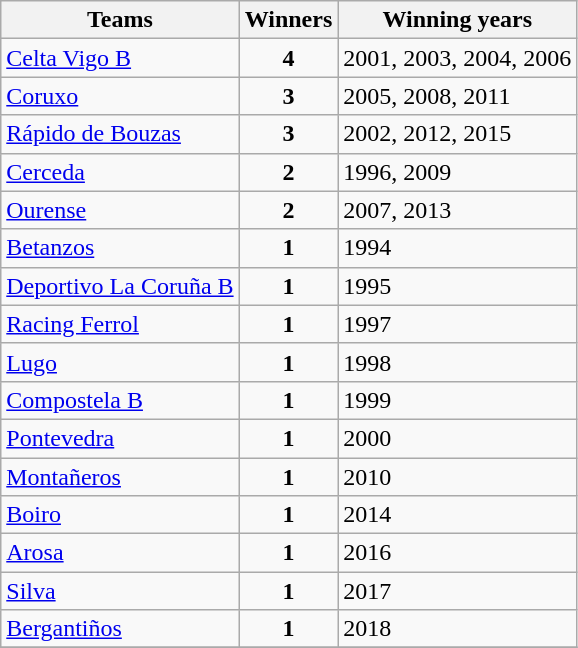<table class="wikitable sortable">
<tr>
<th>Teams</th>
<th>Winners</th>
<th>Winning years</th>
</tr>
<tr>
<td><a href='#'>Celta Vigo B</a></td>
<td align="center"><strong>4</strong></td>
<td>2001, 2003, 2004, 2006</td>
</tr>
<tr>
<td><a href='#'>Coruxo</a></td>
<td align="center"><strong>3</strong></td>
<td>2005, 2008, 2011</td>
</tr>
<tr>
<td><a href='#'>Rápido de Bouzas</a></td>
<td align="center"><strong>3</strong></td>
<td>2002, 2012, 2015</td>
</tr>
<tr>
<td><a href='#'>Cerceda</a></td>
<td align="center"><strong>2</strong></td>
<td>1996, 2009</td>
</tr>
<tr>
<td><a href='#'>Ourense</a></td>
<td align="center"><strong>2</strong></td>
<td>2007, 2013</td>
</tr>
<tr>
<td><a href='#'>Betanzos</a></td>
<td align="center"><strong>1</strong></td>
<td>1994</td>
</tr>
<tr>
<td><a href='#'>Deportivo La Coruña B</a></td>
<td align="center"><strong>1</strong></td>
<td>1995</td>
</tr>
<tr>
<td><a href='#'>Racing Ferrol</a></td>
<td align="center"><strong>1</strong></td>
<td>1997</td>
</tr>
<tr>
<td><a href='#'>Lugo</a></td>
<td align="center"><strong>1</strong></td>
<td>1998</td>
</tr>
<tr>
<td><a href='#'>Compostela B</a></td>
<td align="center"><strong>1</strong></td>
<td>1999</td>
</tr>
<tr>
<td><a href='#'>Pontevedra</a></td>
<td align="center"><strong>1</strong></td>
<td>2000</td>
</tr>
<tr>
<td><a href='#'>Montañeros</a></td>
<td align="center"><strong>1</strong></td>
<td>2010</td>
</tr>
<tr>
<td><a href='#'>Boiro</a></td>
<td align="center"><strong>1</strong></td>
<td>2014</td>
</tr>
<tr>
<td><a href='#'>Arosa</a></td>
<td align="center"><strong>1</strong></td>
<td>2016</td>
</tr>
<tr>
<td><a href='#'>Silva</a></td>
<td align="center"><strong>1</strong></td>
<td>2017</td>
</tr>
<tr>
<td><a href='#'>Bergantiños</a></td>
<td align="center"><strong>1</strong></td>
<td>2018</td>
</tr>
<tr>
</tr>
</table>
